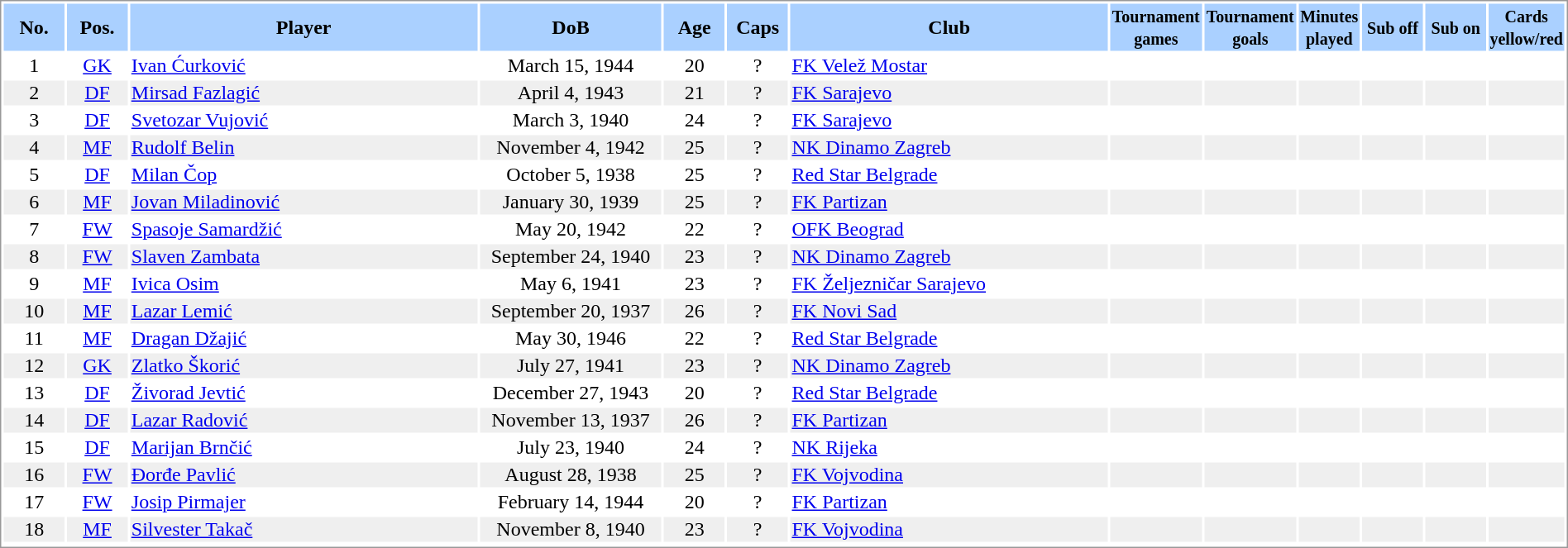<table border="0" width="100%" style="border: 1px solid #999; background-color:#FFFFFF; text-align:center">
<tr align="center" bgcolor="#AAD0FF">
<th width=4%>No.</th>
<th width=4%>Pos.</th>
<th width=23%>Player</th>
<th width=12%>DoB</th>
<th width=4%>Age</th>
<th width=4%>Caps</th>
<th width=21%>Club</th>
<th width=6%><small>Tournament<br>games</small></th>
<th width=6%><small>Tournament<br>goals</small></th>
<th width=4%><small>Minutes<br>played</small></th>
<th width=4%><small>Sub off</small></th>
<th width=4%><small>Sub on</small></th>
<th width=4%><small>Cards<br>yellow/red</small></th>
</tr>
<tr>
<td>1</td>
<td><a href='#'>GK</a></td>
<td align="left"><a href='#'>Ivan Ćurković</a></td>
<td>March 15, 1944</td>
<td>20</td>
<td>?</td>
<td align="left"> <a href='#'>FK Velež Mostar</a></td>
<td></td>
<td></td>
<td></td>
<td></td>
<td></td>
<td></td>
</tr>
<tr bgcolor="#EFEFEF">
<td>2</td>
<td><a href='#'>DF</a></td>
<td align="left"><a href='#'>Mirsad Fazlagić</a></td>
<td>April 4, 1943</td>
<td>21</td>
<td>?</td>
<td align="left"> <a href='#'>FK Sarajevo</a></td>
<td></td>
<td></td>
<td></td>
<td></td>
<td></td>
<td></td>
</tr>
<tr>
<td>3</td>
<td><a href='#'>DF</a></td>
<td align="left"><a href='#'>Svetozar Vujović</a></td>
<td>March 3, 1940</td>
<td>24</td>
<td>?</td>
<td align="left"> <a href='#'>FK Sarajevo</a></td>
<td></td>
<td></td>
<td></td>
<td></td>
<td></td>
<td></td>
</tr>
<tr bgcolor="#EFEFEF">
<td>4</td>
<td><a href='#'>MF</a></td>
<td align="left"><a href='#'>Rudolf Belin</a></td>
<td>November 4, 1942</td>
<td>25</td>
<td>?</td>
<td align="left"> <a href='#'>NK Dinamo Zagreb</a></td>
<td></td>
<td></td>
<td></td>
<td></td>
<td></td>
<td></td>
</tr>
<tr>
<td>5</td>
<td><a href='#'>DF</a></td>
<td align="left"><a href='#'>Milan Čop</a></td>
<td>October 5, 1938</td>
<td>25</td>
<td>?</td>
<td align="left"> <a href='#'>Red Star Belgrade</a></td>
<td></td>
<td></td>
<td></td>
<td></td>
<td></td>
<td></td>
</tr>
<tr bgcolor="#EFEFEF">
<td>6</td>
<td><a href='#'>MF</a></td>
<td align="left"><a href='#'>Jovan Miladinović</a></td>
<td>January 30, 1939</td>
<td>25</td>
<td>?</td>
<td align="left"> <a href='#'>FK Partizan</a></td>
<td></td>
<td></td>
<td></td>
<td></td>
<td></td>
<td></td>
</tr>
<tr>
<td>7</td>
<td><a href='#'>FW</a></td>
<td align="left"><a href='#'>Spasoje Samardžić</a></td>
<td>May 20, 1942</td>
<td>22</td>
<td>?</td>
<td align="left"> <a href='#'>OFK Beograd</a></td>
<td></td>
<td></td>
<td></td>
<td></td>
<td></td>
<td></td>
</tr>
<tr bgcolor="#EFEFEF">
<td>8</td>
<td><a href='#'>FW</a></td>
<td align="left"><a href='#'>Slaven Zambata</a></td>
<td>September 24, 1940</td>
<td>23</td>
<td>?</td>
<td align="left"> <a href='#'>NK Dinamo Zagreb</a></td>
<td></td>
<td></td>
<td></td>
<td></td>
<td></td>
<td></td>
</tr>
<tr>
<td>9</td>
<td><a href='#'>MF</a></td>
<td align="left"><a href='#'>Ivica Osim</a></td>
<td>May 6, 1941</td>
<td>23</td>
<td>?</td>
<td align="left"> <a href='#'>FK Željezničar Sarajevo</a></td>
<td></td>
<td></td>
<td></td>
<td></td>
<td></td>
<td></td>
</tr>
<tr bgcolor="#EFEFEF">
<td>10</td>
<td><a href='#'>MF</a></td>
<td align="left"><a href='#'>Lazar Lemić</a></td>
<td>September 20, 1937</td>
<td>26</td>
<td>?</td>
<td align="left"> <a href='#'>FK Novi Sad</a></td>
<td></td>
<td></td>
<td></td>
<td></td>
<td></td>
<td></td>
</tr>
<tr>
<td>11</td>
<td><a href='#'>MF</a></td>
<td align="left"><a href='#'>Dragan Džajić</a></td>
<td>May 30, 1946</td>
<td>22</td>
<td>?</td>
<td align="left"> <a href='#'>Red Star Belgrade</a></td>
<td></td>
<td></td>
<td></td>
<td></td>
<td></td>
<td></td>
</tr>
<tr bgcolor="#EFEFEF">
<td>12</td>
<td><a href='#'>GK</a></td>
<td align="left"><a href='#'>Zlatko Škorić</a></td>
<td>July 27, 1941</td>
<td>23</td>
<td>?</td>
<td align="left"> <a href='#'>NK Dinamo Zagreb</a></td>
<td></td>
<td></td>
<td></td>
<td></td>
<td></td>
<td></td>
</tr>
<tr>
<td>13</td>
<td><a href='#'>DF</a></td>
<td align="left"><a href='#'>Živorad Jevtić</a></td>
<td>December 27, 1943</td>
<td>20</td>
<td>?</td>
<td align="left"> <a href='#'>Red Star Belgrade</a></td>
<td></td>
<td></td>
<td></td>
<td></td>
<td></td>
<td></td>
</tr>
<tr bgcolor="#EFEFEF">
<td>14</td>
<td><a href='#'>DF</a></td>
<td align="left"><a href='#'>Lazar Radović</a></td>
<td>November 13, 1937</td>
<td>26</td>
<td>?</td>
<td align="left"> <a href='#'>FK Partizan</a></td>
<td></td>
<td></td>
<td></td>
<td></td>
<td></td>
<td></td>
</tr>
<tr>
<td>15</td>
<td><a href='#'>DF</a></td>
<td align="left"><a href='#'>Marijan Brnčić</a></td>
<td>July 23, 1940</td>
<td>24</td>
<td>?</td>
<td align="left"> <a href='#'>NK Rijeka</a></td>
<td></td>
<td></td>
<td></td>
<td></td>
<td></td>
<td></td>
</tr>
<tr bgcolor="#EFEFEF">
<td>16</td>
<td><a href='#'>FW</a></td>
<td align="left"><a href='#'>Đorđe Pavlić</a></td>
<td>August 28, 1938</td>
<td>25</td>
<td>?</td>
<td align="left"> <a href='#'>FK Vojvodina</a></td>
<td></td>
<td></td>
<td></td>
<td></td>
<td></td>
<td></td>
</tr>
<tr>
<td>17</td>
<td><a href='#'>FW</a></td>
<td align="left"><a href='#'>Josip Pirmajer</a></td>
<td>February 14, 1944</td>
<td>20</td>
<td>?</td>
<td align="left"> <a href='#'>FK Partizan</a></td>
<td></td>
<td></td>
<td></td>
<td></td>
<td></td>
<td></td>
</tr>
<tr bgcolor="#EFEFEF">
<td>18</td>
<td><a href='#'>MF</a></td>
<td align="left"><a href='#'>Silvester Takač</a></td>
<td>November 8, 1940</td>
<td>23</td>
<td>?</td>
<td align="left"> <a href='#'>FK Vojvodina</a></td>
<td></td>
<td></td>
<td></td>
<td></td>
<td></td>
<td></td>
</tr>
<tr>
</tr>
</table>
